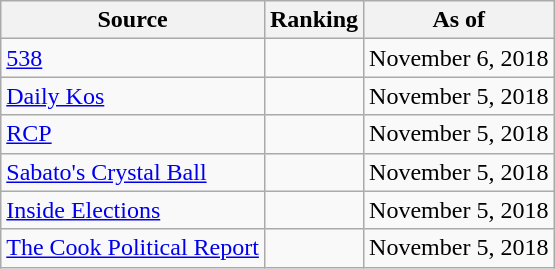<table class="wikitable" style="text-align:center">
<tr>
<th>Source</th>
<th>Ranking</th>
<th>As of</th>
</tr>
<tr>
<td align="left"><a href='#'>538</a></td>
<td></td>
<td>November 6, 2018</td>
</tr>
<tr>
<td align="left"><a href='#'>Daily Kos</a></td>
<td></td>
<td>November 5, 2018</td>
</tr>
<tr>
<td align="left"><a href='#'>RCP</a></td>
<td></td>
<td>November 5, 2018</td>
</tr>
<tr>
<td align="left"><a href='#'>Sabato's Crystal Ball</a></td>
<td></td>
<td>November 5, 2018</td>
</tr>
<tr>
<td align="left"><a href='#'>Inside Elections</a></td>
<td></td>
<td>November 5, 2018</td>
</tr>
<tr>
<td align="left"><a href='#'>The Cook Political Report</a></td>
<td></td>
<td>November 5, 2018</td>
</tr>
</table>
